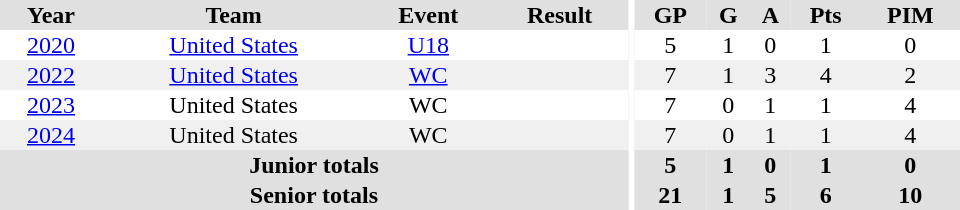<table border="0" cellpadding="1" cellspacing="0" ID="Table3" style="text-align:center; width:40em">
<tr ALIGN="center" bgcolor="#e0e0e0">
<th>Year</th>
<th>Team</th>
<th>Event</th>
<th>Result</th>
<th rowspan="99" bgcolor="#ffffff"></th>
<th>GP</th>
<th>G</th>
<th>A</th>
<th>Pts</th>
<th>PIM</th>
</tr>
<tr>
<td><a href='#'>2020</a></td>
<td><a href='#'>United States</a></td>
<td><a href='#'>U18</a></td>
<td></td>
<td>5</td>
<td>1</td>
<td>0</td>
<td>1</td>
<td>0</td>
</tr>
<tr bgcolor="#f0f0f0">
<td><a href='#'>2022</a></td>
<td><a href='#'>United States</a></td>
<td><a href='#'>WC</a></td>
<td></td>
<td>7</td>
<td>1</td>
<td>3</td>
<td>4</td>
<td>2</td>
</tr>
<tr>
<td><a href='#'>2023</a></td>
<td>United States</td>
<td>WC</td>
<td></td>
<td>7</td>
<td>0</td>
<td>1</td>
<td>1</td>
<td>4</td>
</tr>
<tr bgcolor="#f0f0f0">
<td><a href='#'>2024</a></td>
<td>United States</td>
<td>WC</td>
<td></td>
<td>7</td>
<td>0</td>
<td>1</td>
<td>1</td>
<td>4</td>
</tr>
<tr bgcolor="#e0e0e0">
<th colspan="4">Junior totals</th>
<th>5</th>
<th>1</th>
<th>0</th>
<th>1</th>
<th>0</th>
</tr>
<tr bgcolor="#e0e0e0">
<th colspan="4">Senior totals</th>
<th>21</th>
<th>1</th>
<th>5</th>
<th>6</th>
<th>10</th>
</tr>
</table>
